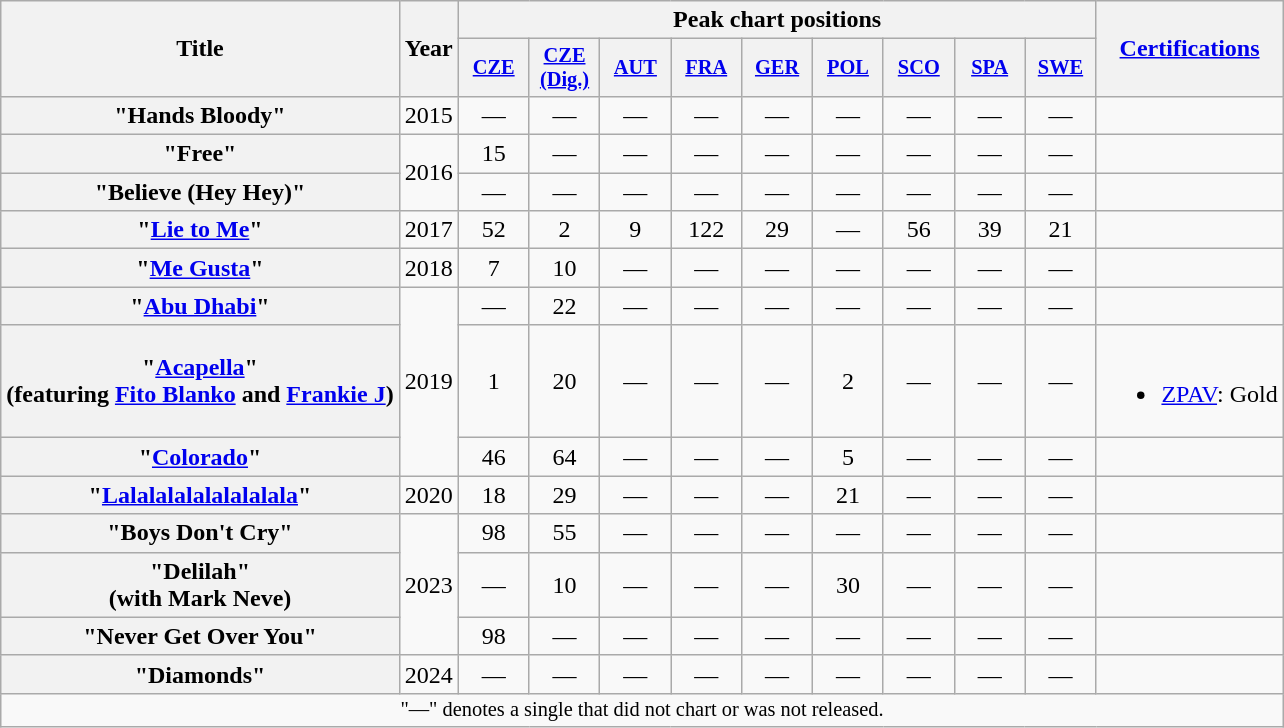<table class="wikitable plainrowheaders" style="text-align:center;">
<tr>
<th scope="col" rowspan="2">Title</th>
<th scope="col" rowspan="2">Year</th>
<th colspan="9" scope="col">Peak chart positions</th>
<th scope="col" rowspan="2"><a href='#'>Certifications</a></th>
</tr>
<tr>
<th scope="col" style="width:3em;font-size:85%;"><a href='#'>CZE</a><br></th>
<th scope="col" style="width:3em;font-size:85%;"><a href='#'>CZE (Dig.)</a><br></th>
<th scope="col" style="width:3em;font-size:85%;"><a href='#'>AUT</a><br></th>
<th scope="col" style="width:3em;font-size:85%;"><a href='#'>FRA</a><br></th>
<th scope="col" style="width:3em;font-size:85%;"><a href='#'>GER</a><br></th>
<th scope="col" style="width:3em;font-size:85%;"><a href='#'>POL</a><br></th>
<th scope="col" style="width:3em;font-size:85%;"><a href='#'>SCO</a><br></th>
<th scope="col" style="width:3em;font-size:85%;"><a href='#'>SPA</a><br></th>
<th scope="col" style="width:3em;font-size:85%;"><a href='#'>SWE</a><br></th>
</tr>
<tr>
<th scope="row">"Hands Bloody"</th>
<td>2015</td>
<td>—</td>
<td>—</td>
<td>—</td>
<td>—</td>
<td>—</td>
<td>—</td>
<td>—</td>
<td>—</td>
<td>—</td>
<td></td>
</tr>
<tr>
<th scope="row">"Free"</th>
<td rowspan="2">2016</td>
<td>15</td>
<td>—</td>
<td>—</td>
<td>—</td>
<td>—</td>
<td>—</td>
<td>—</td>
<td>—</td>
<td>—</td>
<td></td>
</tr>
<tr>
<th scope="row">"Believe (Hey Hey)"</th>
<td>—</td>
<td>—</td>
<td>—</td>
<td>—</td>
<td>—</td>
<td>—</td>
<td>—</td>
<td>—</td>
<td>—</td>
<td></td>
</tr>
<tr>
<th scope="row">"<a href='#'>Lie to Me</a>"</th>
<td>2017</td>
<td>52</td>
<td>2</td>
<td>9</td>
<td>122</td>
<td>29</td>
<td>—</td>
<td>56</td>
<td>39</td>
<td>21</td>
<td></td>
</tr>
<tr>
<th scope="row">"<a href='#'>Me Gusta</a>"</th>
<td>2018</td>
<td>7</td>
<td>10</td>
<td>—</td>
<td>—</td>
<td>—</td>
<td>—</td>
<td>—</td>
<td>—</td>
<td>—</td>
<td></td>
</tr>
<tr>
<th scope="row">"<a href='#'>Abu Dhabi</a>"</th>
<td rowspan="3">2019</td>
<td>—</td>
<td>22</td>
<td>—</td>
<td>—</td>
<td>—</td>
<td>—</td>
<td>—</td>
<td>—</td>
<td>—</td>
<td></td>
</tr>
<tr>
<th scope="row">"<a href='#'>Acapella</a>"<br><span>(featuring <a href='#'>Fito Blanko</a> and <a href='#'>Frankie J</a>)</span></th>
<td>1</td>
<td>20</td>
<td>—</td>
<td>—</td>
<td>—</td>
<td>2</td>
<td>—</td>
<td>—</td>
<td>—</td>
<td><br><ul><li><a href='#'>ZPAV</a>: Gold</li></ul></td>
</tr>
<tr>
<th scope="row">"<a href='#'>Colorado</a>"</th>
<td>46</td>
<td>64</td>
<td>—</td>
<td>—</td>
<td>—</td>
<td>5</td>
<td>—</td>
<td>—</td>
<td>—</td>
<td></td>
</tr>
<tr>
<th scope="row">"<a href='#'>Lalalalalalalalalala</a>"</th>
<td>2020</td>
<td>18</td>
<td>29</td>
<td>—</td>
<td>—</td>
<td>—</td>
<td>21</td>
<td>—</td>
<td>—</td>
<td>—</td>
<td></td>
</tr>
<tr>
<th scope="row">"Boys Don't Cry"</th>
<td rowspan="3">2023</td>
<td>98</td>
<td>55</td>
<td>—</td>
<td>—</td>
<td>—</td>
<td>—</td>
<td>—</td>
<td>—</td>
<td>—</td>
<td></td>
</tr>
<tr>
<th scope="row">"Delilah" <br><span>(with Mark Neve)</span></th>
<td>—</td>
<td>10</td>
<td>—</td>
<td>—</td>
<td>—</td>
<td>30</td>
<td>—</td>
<td>—</td>
<td>—</td>
<td></td>
</tr>
<tr>
<th scope="row">"Never Get Over You"</th>
<td>98</td>
<td>—</td>
<td>—</td>
<td>—</td>
<td>—</td>
<td>—</td>
<td>—</td>
<td>—</td>
<td>—</td>
<td></td>
</tr>
<tr>
<th scope="row">"Diamonds"</th>
<td>2024</td>
<td>—</td>
<td>—</td>
<td>—</td>
<td>—</td>
<td>—</td>
<td>—</td>
<td>—</td>
<td>—</td>
<td>—</td>
<td></td>
</tr>
<tr>
<td colspan="14" style="font-size:85%;">"—" denotes a single that did not chart or was not released.</td>
</tr>
</table>
